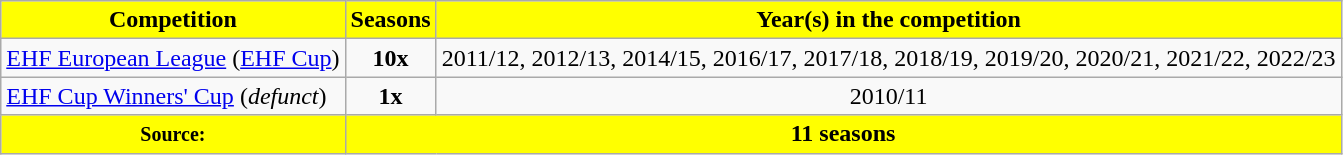<table class="wikitable" style="text-align: center">
<tr>
<th style="color:black; background:yellow">Competition</th>
<th style="color:black; background:yellow">Seasons</th>
<th style="color:black; background:yellow">Year(s) in the competition</th>
</tr>
<tr>
<td align=left><a href='#'>EHF European League</a> (<a href='#'>EHF Cup</a>)</td>
<td><strong>10x</strong></td>
<td>2011/12, 2012/13, 2014/15, 2016/17, 2017/18, 2018/19, 2019/20, 2020/21, 2021/22, 2022/23</td>
</tr>
<tr>
<td align=left><a href='#'>EHF Cup Winners' Cup</a> (<em>defunct</em>)</td>
<td><strong>1x</strong></td>
<td>2010/11</td>
</tr>
<tr>
<th style="color:black; background:yellow"><small>Source: </small></th>
<th colspan="2" ! style="color:black; background:yellow">11 seasons </th>
</tr>
</table>
